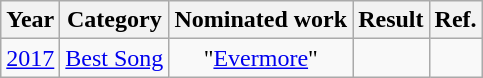<table class="wikitable plainrowheaders" style="text-align:center;">
<tr>
<th>Year</th>
<th>Category</th>
<th>Nominated work</th>
<th>Result</th>
<th>Ref.</th>
</tr>
<tr>
<td><a href='#'>2017</a></td>
<td><a href='#'>Best Song</a></td>
<td>"<a href='#'>Evermore</a>" </td>
<td></td>
<td></td>
</tr>
</table>
